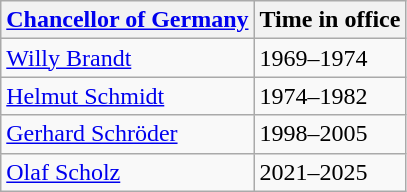<table class="wikitable">
<tr>
<th><a href='#'>Chancellor of Germany</a></th>
<th>Time in office</th>
</tr>
<tr>
<td><a href='#'>Willy Brandt</a></td>
<td>1969–1974</td>
</tr>
<tr>
<td><a href='#'>Helmut Schmidt</a></td>
<td>1974–1982</td>
</tr>
<tr>
<td><a href='#'>Gerhard Schröder</a></td>
<td>1998–2005</td>
</tr>
<tr>
<td><a href='#'>Olaf Scholz</a></td>
<td>2021–2025</td>
</tr>
</table>
